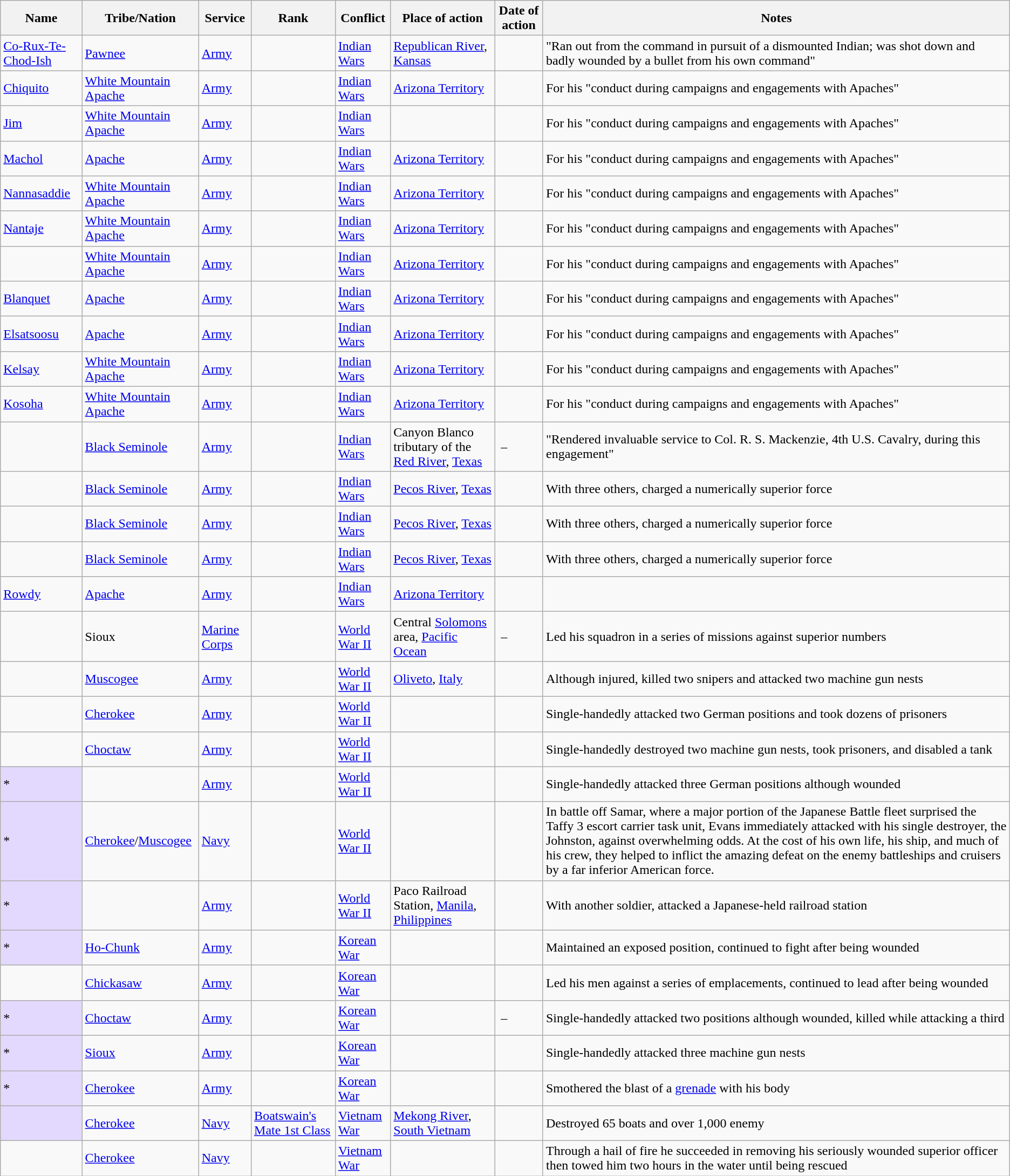<table class="wikitable sortable">
<tr>
<th>Name</th>
<th>Tribe/Nation</th>
<th>Service</th>
<th>Rank</th>
<th>Conflict</th>
<th>Place of action</th>
<th>Date of action</th>
<th class="unsortable">Notes</th>
</tr>
<tr>
<td><a href='#'>Co-Rux-Te-Chod-Ish</a></td>
<td><a href='#'>Pawnee</a></td>
<td><a href='#'>Army</a></td>
<td></td>
<td><a href='#'>Indian Wars</a></td>
<td><a href='#'>Republican River</a>, <a href='#'>Kansas</a></td>
<td></td>
<td>"Ran out from the command in pursuit of a dismounted Indian; was shot down and badly wounded by a bullet from his own command"</td>
</tr>
<tr>
<td><a href='#'>Chiquito</a></td>
<td><a href='#'>White Mountain Apache</a></td>
<td><a href='#'>Army</a></td>
<td></td>
<td><a href='#'>Indian Wars</a></td>
<td><a href='#'>Arizona Territory</a></td>
<td></td>
<td>For his "conduct during campaigns and engagements with Apaches"</td>
</tr>
<tr>
<td><a href='#'>Jim</a></td>
<td><a href='#'>White Mountain Apache</a></td>
<td><a href='#'>Army</a></td>
<td></td>
<td><a href='#'>Indian Wars</a></td>
<td></td>
<td></td>
<td>For his "conduct during campaigns and engagements with Apaches"</td>
</tr>
<tr>
<td><a href='#'>Machol</a></td>
<td><a href='#'>Apache</a></td>
<td><a href='#'>Army</a></td>
<td></td>
<td><a href='#'>Indian Wars</a></td>
<td><a href='#'>Arizona Territory</a></td>
<td></td>
<td>For his "conduct during campaigns and engagements with Apaches"</td>
</tr>
<tr>
<td><a href='#'>Nannasaddie</a></td>
<td><a href='#'>White Mountain Apache</a></td>
<td><a href='#'>Army</a></td>
<td></td>
<td><a href='#'>Indian Wars</a></td>
<td><a href='#'>Arizona Territory</a></td>
<td></td>
<td>For his "conduct during campaigns and engagements with Apaches"</td>
</tr>
<tr>
<td><a href='#'>Nantaje</a></td>
<td><a href='#'>White Mountain Apache</a></td>
<td><a href='#'>Army</a></td>
<td></td>
<td><a href='#'>Indian Wars</a></td>
<td><a href='#'>Arizona Territory</a></td>
<td></td>
<td>For his "conduct during campaigns and engagements with Apaches"</td>
</tr>
<tr>
<td></td>
<td><a href='#'>White Mountain Apache</a></td>
<td><a href='#'>Army</a></td>
<td></td>
<td><a href='#'>Indian Wars</a></td>
<td><a href='#'>Arizona Territory</a></td>
<td></td>
<td>For his "conduct during campaigns and engagements with Apaches"</td>
</tr>
<tr>
<td><a href='#'>Blanquet</a></td>
<td><a href='#'>Apache</a></td>
<td><a href='#'>Army</a></td>
<td></td>
<td><a href='#'>Indian Wars</a></td>
<td><a href='#'>Arizona Territory</a></td>
<td></td>
<td>For his "conduct during campaigns and engagements with Apaches"</td>
</tr>
<tr>
<td><a href='#'>Elsatsoosu</a></td>
<td><a href='#'>Apache</a></td>
<td><a href='#'>Army</a></td>
<td></td>
<td><a href='#'>Indian Wars</a></td>
<td><a href='#'>Arizona Territory</a></td>
<td></td>
<td>For his "conduct during campaigns and engagements with Apaches"</td>
</tr>
<tr>
<td><a href='#'>Kelsay</a></td>
<td><a href='#'>White Mountain Apache</a></td>
<td><a href='#'>Army</a></td>
<td></td>
<td><a href='#'>Indian Wars</a></td>
<td><a href='#'>Arizona Territory</a></td>
<td></td>
<td>For his "conduct during campaigns and engagements with Apaches"</td>
</tr>
<tr>
<td><a href='#'>Kosoha</a></td>
<td><a href='#'>White Mountain Apache</a></td>
<td><a href='#'>Army</a></td>
<td></td>
<td><a href='#'>Indian Wars</a></td>
<td><a href='#'>Arizona Territory</a></td>
<td></td>
<td>For his "conduct during campaigns and engagements with Apaches"</td>
</tr>
<tr>
<td></td>
<td><a href='#'>Black Seminole</a></td>
<td><a href='#'>Army</a></td>
<td></td>
<td><a href='#'>Indian Wars</a></td>
<td>Canyon Blanco tributary of the <a href='#'>Red River</a>, <a href='#'>Texas</a></td>
<td> – </td>
<td>"Rendered invaluable service to Col. R. S. Mackenzie, 4th U.S. Cavalry, during this engagement"</td>
</tr>
<tr>
<td></td>
<td><a href='#'>Black Seminole</a></td>
<td><a href='#'>Army</a></td>
<td></td>
<td><a href='#'>Indian Wars</a></td>
<td><a href='#'>Pecos River</a>, <a href='#'>Texas</a></td>
<td></td>
<td>With three others, charged a numerically superior force</td>
</tr>
<tr>
<td></td>
<td><a href='#'>Black Seminole</a></td>
<td><a href='#'>Army</a></td>
<td></td>
<td><a href='#'>Indian Wars</a></td>
<td><a href='#'>Pecos River</a>, <a href='#'>Texas</a></td>
<td></td>
<td>With three others, charged a numerically superior force</td>
</tr>
<tr>
<td></td>
<td><a href='#'>Black Seminole</a></td>
<td><a href='#'>Army</a></td>
<td></td>
<td><a href='#'>Indian Wars</a></td>
<td><a href='#'>Pecos River</a>, <a href='#'>Texas</a></td>
<td></td>
<td>With three others, charged a numerically superior force</td>
</tr>
<tr>
<td><a href='#'>Rowdy</a></td>
<td><a href='#'>Apache</a></td>
<td><a href='#'>Army</a></td>
<td></td>
<td><a href='#'>Indian Wars</a></td>
<td><a href='#'>Arizona Territory</a></td>
<td></td>
<td></td>
</tr>
<tr>
<td></td>
<td>Sioux</td>
<td><a href='#'>Marine Corps</a></td>
<td></td>
<td><a href='#'>World War II</a></td>
<td>Central <a href='#'>Solomons</a> area, <a href='#'>Pacific Ocean</a></td>
<td> – </td>
<td>Led his squadron in a series of missions against superior numbers</td>
</tr>
<tr>
<td></td>
<td><a href='#'>Muscogee</a></td>
<td><a href='#'>Army</a></td>
<td></td>
<td><a href='#'>World War II</a></td>
<td><a href='#'>Oliveto</a>, <a href='#'>Italy</a></td>
<td></td>
<td>Although injured, killed two snipers and attacked two machine gun nests</td>
</tr>
<tr>
<td></td>
<td><a href='#'>Cherokee</a></td>
<td><a href='#'>Army</a></td>
<td></td>
<td><a href='#'>World War II</a></td>
<td></td>
<td></td>
<td>Single-handedly attacked two German positions and took dozens of prisoners</td>
</tr>
<tr>
<td></td>
<td><a href='#'>Choctaw</a></td>
<td><a href='#'>Army</a></td>
<td></td>
<td><a href='#'>World War II</a></td>
<td></td>
<td></td>
<td>Single-handedly destroyed two machine gun nests, took prisoners, and disabled a tank</td>
</tr>
<tr>
<td style="background:#e3d9ff;">*</td>
<td></td>
<td><a href='#'>Army</a></td>
<td></td>
<td><a href='#'>World War II</a></td>
<td></td>
<td></td>
<td>Single-handedly attacked three German positions although wounded</td>
</tr>
<tr>
<td style="background:#e3d9ff;">*</td>
<td><a href='#'>Cherokee</a>/<a href='#'>Muscogee</a></td>
<td><a href='#'>Navy</a></td>
<td></td>
<td><a href='#'>World War II</a></td>
<td></td>
<td></td>
<td>In battle off Samar, where a major portion of the Japanese Battle fleet surprised the Taffy 3 escort carrier task unit, Evans immediately attacked with his single destroyer, the Johnston, against overwhelming odds. At the cost of his own life, his ship, and much of his crew, they helped to inflict the amazing defeat on the enemy battleships and cruisers by a far inferior American force.</td>
</tr>
<tr>
<td style="background:#e3d9ff;">*</td>
<td></td>
<td><a href='#'>Army</a></td>
<td></td>
<td><a href='#'>World War II</a></td>
<td>Paco Railroad Station, <a href='#'>Manila</a>, <a href='#'>Philippines</a></td>
<td></td>
<td>With another soldier, attacked a Japanese-held railroad station</td>
</tr>
<tr>
<td style="background:#e3d9ff;">*</td>
<td><a href='#'>Ho-Chunk</a></td>
<td><a href='#'>Army</a></td>
<td></td>
<td><a href='#'>Korean War</a></td>
<td></td>
<td></td>
<td>Maintained an exposed position, continued to fight after being wounded</td>
</tr>
<tr>
<td></td>
<td><a href='#'>Chickasaw</a></td>
<td><a href='#'>Army</a></td>
<td></td>
<td><a href='#'>Korean War</a></td>
<td></td>
<td></td>
<td>Led his men against a series of emplacements, continued to lead after being wounded</td>
</tr>
<tr>
<td style="background:#e3d9ff;">*</td>
<td><a href='#'>Choctaw</a></td>
<td><a href='#'>Army</a></td>
<td></td>
<td><a href='#'>Korean War</a></td>
<td></td>
<td> – </td>
<td>Single-handedly attacked two positions although wounded, killed while attacking a third</td>
</tr>
<tr>
<td style="background:#e3d9ff;">*</td>
<td><a href='#'>Sioux</a></td>
<td><a href='#'>Army</a></td>
<td></td>
<td><a href='#'>Korean War</a></td>
<td></td>
<td></td>
<td>Single-handedly attacked three machine gun nests</td>
</tr>
<tr>
<td style="background:#e3d9ff;">*</td>
<td><a href='#'>Cherokee</a></td>
<td><a href='#'>Army</a></td>
<td></td>
<td><a href='#'>Korean War</a></td>
<td></td>
<td></td>
<td>Smothered the blast of a <a href='#'>grenade</a> with his body</td>
</tr>
<tr>
<td style="background:#e3d9ff;"></td>
<td><a href='#'>Cherokee</a></td>
<td><a href='#'>Navy</a></td>
<td {{Sort><a href='#'>Boatswain's Mate 1st Class</a></td>
<td><a href='#'>Vietnam War</a></td>
<td {{Sort><a href='#'>Mekong River</a>, <a href='#'>South Vietnam</a></td>
<td></td>
<td>Destroyed 65 boats and over 1,000 enemy</td>
</tr>
<tr>
<td></td>
<td><a href='#'>Cherokee</a></td>
<td><a href='#'>Navy</a></td>
<td></td>
<td><a href='#'>Vietnam War</a></td>
<td></td>
<td></td>
<td>Through a hail of fire he succeeded in removing his seriously wounded superior officer then towed him two hours in the water until being rescued</td>
</tr>
</table>
